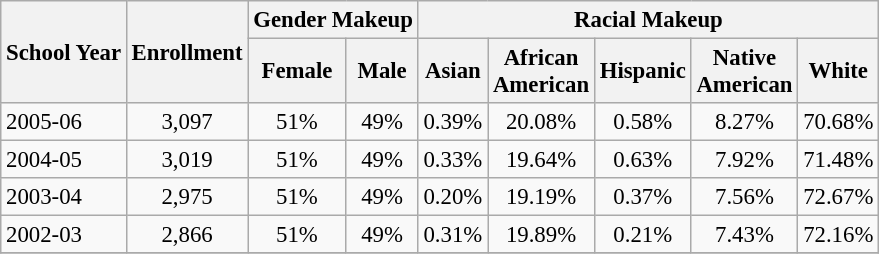<table class="wikitable" style="font-size: 95%;">
<tr>
<th rowspan="2">School Year</th>
<th rowspan="2">Enrollment</th>
<th colspan="2">Gender Makeup</th>
<th colspan="5">Racial Makeup</th>
</tr>
<tr>
<th>Female</th>
<th>Male</th>
<th>Asian</th>
<th>African <br>American</th>
<th>Hispanic</th>
<th>Native <br>American</th>
<th>White</th>
</tr>
<tr>
<td align="left">2005-06</td>
<td align="center">3,097</td>
<td align="center">51%</td>
<td align="center">49%</td>
<td align="center">0.39%</td>
<td align="center">20.08%</td>
<td align="center">0.58%</td>
<td align="center">8.27%</td>
<td align="center">70.68%</td>
</tr>
<tr>
<td align="left">2004-05</td>
<td align="center">3,019</td>
<td align="center">51%</td>
<td align="center">49%</td>
<td align="center">0.33%</td>
<td align="center">19.64%</td>
<td align="center">0.63%</td>
<td align="center">7.92%</td>
<td align="center">71.48%</td>
</tr>
<tr>
<td align="left">2003-04</td>
<td align="center">2,975</td>
<td align="center">51%</td>
<td align="center">49%</td>
<td align="center">0.20%</td>
<td align="center">19.19%</td>
<td align="center">0.37%</td>
<td align="center">7.56%</td>
<td align="center">72.67%</td>
</tr>
<tr>
<td align="left">2002-03</td>
<td align="center">2,866</td>
<td align="center">51%</td>
<td align="center">49%</td>
<td align="center">0.31%</td>
<td align="center">19.89%</td>
<td align="center">0.21%</td>
<td align="center">7.43%</td>
<td align="center">72.16%</td>
</tr>
<tr>
</tr>
</table>
